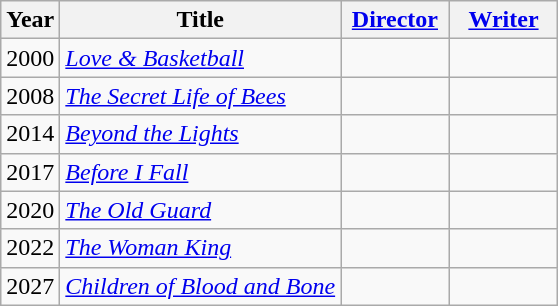<table class="wikitable">
<tr>
<th>Year</th>
<th>Title</th>
<th width=65><a href='#'>Director</a></th>
<th width=65><a href='#'>Writer</a></th>
</tr>
<tr>
<td>2000</td>
<td><em><a href='#'>Love & Basketball</a></em></td>
<td></td>
<td></td>
</tr>
<tr>
<td>2008</td>
<td><em><a href='#'>The Secret Life of Bees</a></em></td>
<td></td>
<td></td>
</tr>
<tr>
<td>2014</td>
<td><em><a href='#'>Beyond the Lights</a></em></td>
<td></td>
<td></td>
</tr>
<tr>
<td>2017</td>
<td><em><a href='#'>Before I Fall</a></em></td>
<td></td>
<td></td>
</tr>
<tr>
<td>2020</td>
<td><em><a href='#'>The Old Guard</a></em></td>
<td></td>
<td></td>
</tr>
<tr>
<td>2022</td>
<td><em><a href='#'>The Woman King</a></em></td>
<td></td>
<td></td>
</tr>
<tr>
<td>2027</td>
<td><em><a href='#'>Children of Blood and Bone</a></em></td>
<td></td>
<td></td>
</tr>
</table>
